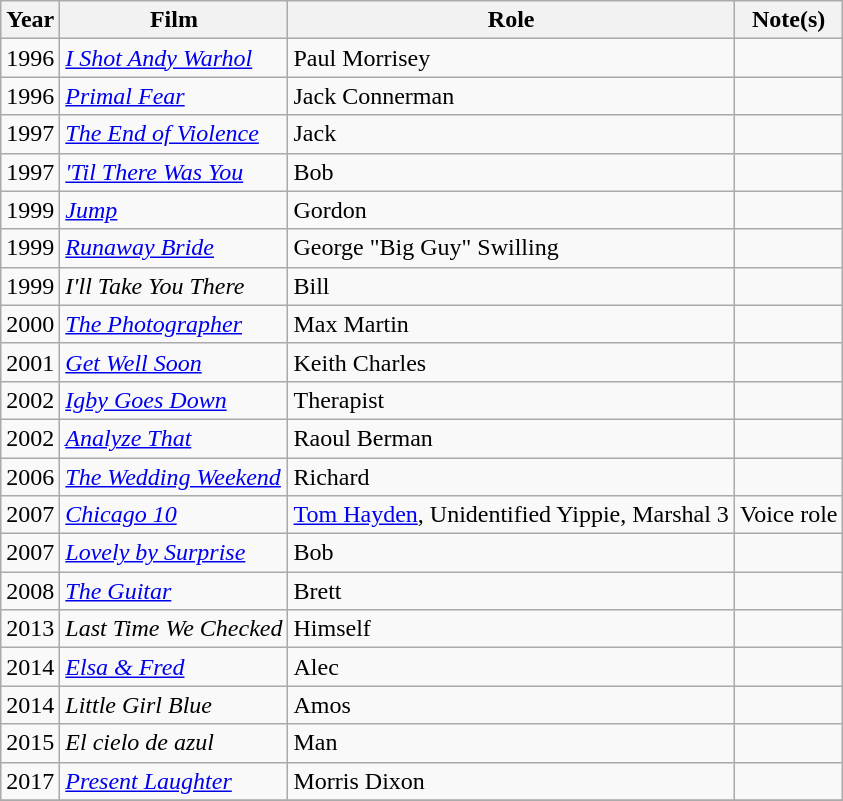<table class="wikitable sortable">
<tr>
<th>Year</th>
<th>Film</th>
<th>Role</th>
<th>Note(s)</th>
</tr>
<tr>
<td>1996</td>
<td><em><a href='#'>I Shot Andy Warhol</a></em></td>
<td>Paul Morrisey</td>
<td></td>
</tr>
<tr>
<td>1996</td>
<td><em><a href='#'>Primal Fear</a></em></td>
<td>Jack Connerman</td>
<td></td>
</tr>
<tr>
<td>1997</td>
<td><em><a href='#'>The End of Violence</a></em></td>
<td>Jack</td>
<td></td>
</tr>
<tr>
<td>1997</td>
<td><em><a href='#'>'Til There Was You</a></em></td>
<td>Bob</td>
<td></td>
</tr>
<tr>
<td>1999</td>
<td><em><a href='#'>Jump</a></em></td>
<td>Gordon</td>
<td></td>
</tr>
<tr>
<td>1999</td>
<td><em><a href='#'>Runaway Bride</a></em></td>
<td>George "Big Guy" Swilling</td>
<td></td>
</tr>
<tr>
<td>1999</td>
<td><em>I'll Take You There</em></td>
<td>Bill</td>
<td></td>
</tr>
<tr>
<td>2000</td>
<td><em><a href='#'>The Photographer</a></em></td>
<td>Max Martin</td>
<td></td>
</tr>
<tr>
<td>2001</td>
<td><em><a href='#'>Get Well Soon</a></em></td>
<td>Keith Charles</td>
<td></td>
</tr>
<tr>
<td>2002</td>
<td><em><a href='#'>Igby Goes Down</a></em></td>
<td>Therapist</td>
<td></td>
</tr>
<tr>
<td>2002</td>
<td><em><a href='#'>Analyze That</a></em></td>
<td>Raoul Berman</td>
<td></td>
</tr>
<tr>
<td>2006</td>
<td><em><a href='#'>The Wedding Weekend</a></em></td>
<td>Richard</td>
<td></td>
</tr>
<tr>
<td>2007</td>
<td><em><a href='#'>Chicago 10</a></em></td>
<td><a href='#'>Tom Hayden</a>, Unidentified Yippie, Marshal 3</td>
<td>Voice role</td>
</tr>
<tr>
<td>2007</td>
<td><em><a href='#'>Lovely by Surprise</a></em></td>
<td>Bob</td>
<td></td>
</tr>
<tr>
<td>2008</td>
<td><em><a href='#'>The Guitar</a></em></td>
<td>Brett</td>
<td></td>
</tr>
<tr>
<td>2013</td>
<td><em>Last Time We Checked</em></td>
<td>Himself</td>
<td></td>
</tr>
<tr>
<td>2014</td>
<td><em><a href='#'>Elsa & Fred</a></em></td>
<td>Alec</td>
<td></td>
</tr>
<tr>
<td>2014</td>
<td><em>Little Girl Blue</em></td>
<td>Amos</td>
<td></td>
</tr>
<tr>
<td>2015</td>
<td><em>El cielo de azul</em></td>
<td>Man</td>
<td></td>
</tr>
<tr>
<td>2017</td>
<td><em><a href='#'>Present Laughter</a></em></td>
<td>Morris Dixon</td>
<td></td>
</tr>
<tr>
</tr>
</table>
